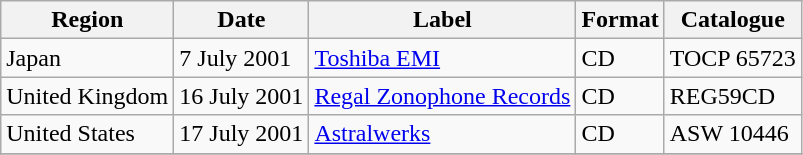<table class="wikitable">
<tr>
<th>Region</th>
<th>Date</th>
<th>Label</th>
<th>Format</th>
<th>Catalogue</th>
</tr>
<tr>
<td>Japan</td>
<td>7 July 2001</td>
<td><a href='#'>Toshiba EMI</a></td>
<td>CD</td>
<td>TOCP 65723</td>
</tr>
<tr>
<td>United Kingdom</td>
<td>16 July 2001</td>
<td><a href='#'>Regal Zonophone Records</a></td>
<td>CD</td>
<td>REG59CD</td>
</tr>
<tr>
<td>United States</td>
<td>17 July 2001</td>
<td><a href='#'>Astralwerks</a></td>
<td>CD</td>
<td>ASW 10446</td>
</tr>
<tr>
</tr>
</table>
